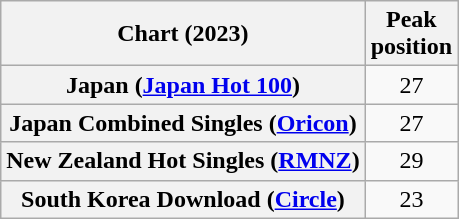<table class="wikitable sortable plainrowheaders" style="text-align:center">
<tr>
<th scope="col">Chart (2023)</th>
<th scope="col">Peak<br>position</th>
</tr>
<tr>
<th scope="row">Japan (<a href='#'>Japan Hot 100</a>)</th>
<td>27</td>
</tr>
<tr>
<th scope="row">Japan Combined Singles (<a href='#'>Oricon</a>)</th>
<td>27</td>
</tr>
<tr>
<th scope="row">New Zealand Hot Singles (<a href='#'>RMNZ</a>)</th>
<td>29</td>
</tr>
<tr>
<th scope="row">South Korea Download (<a href='#'>Circle</a>)<br></th>
<td>23</td>
</tr>
</table>
